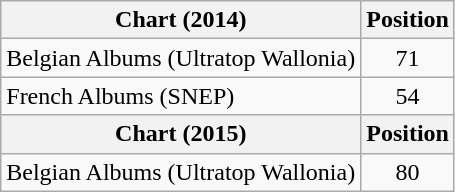<table class="wikitable plainrowheaders">
<tr>
<th scope="col">Chart (2014)</th>
<th scope="col">Position</th>
</tr>
<tr>
<td>Belgian Albums (Ultratop Wallonia)</td>
<td style="text-align:center">71</td>
</tr>
<tr>
<td>French Albums (SNEP)</td>
<td style="text-align:center">54</td>
</tr>
<tr>
<th scope="col">Chart (2015)</th>
<th scope="col">Position</th>
</tr>
<tr>
<td>Belgian Albums (Ultratop Wallonia)</td>
<td style="text-align:center">80</td>
</tr>
</table>
